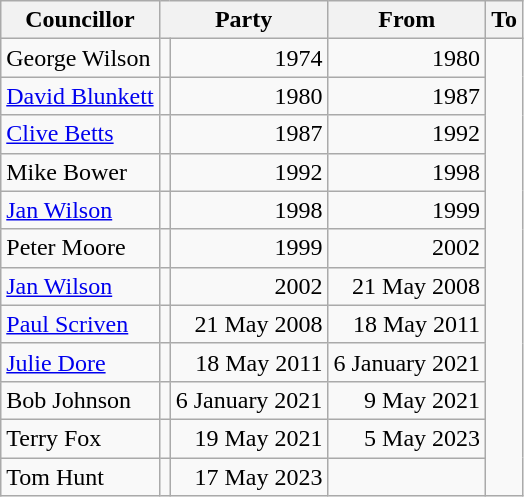<table class=wikitable>
<tr>
<th>Councillor</th>
<th colspan=2>Party</th>
<th>From</th>
<th>To</th>
</tr>
<tr>
<td>George Wilson</td>
<td></td>
<td align=right>1974</td>
<td align=right>1980</td>
</tr>
<tr>
<td><a href='#'>David Blunkett</a></td>
<td></td>
<td align=right>1980</td>
<td align=right>1987</td>
</tr>
<tr>
<td><a href='#'>Clive Betts</a></td>
<td></td>
<td align=right>1987</td>
<td align=right>1992</td>
</tr>
<tr>
<td>Mike Bower</td>
<td></td>
<td align=right>1992</td>
<td align=right>1998</td>
</tr>
<tr>
<td><a href='#'>Jan Wilson</a></td>
<td></td>
<td align=right>1998</td>
<td align=right>1999</td>
</tr>
<tr>
<td>Peter Moore</td>
<td></td>
<td align=right>1999</td>
<td align=right>2002</td>
</tr>
<tr>
<td><a href='#'>Jan Wilson</a></td>
<td></td>
<td align=right>2002</td>
<td align=right>21 May 2008</td>
</tr>
<tr>
<td><a href='#'>Paul Scriven</a></td>
<td></td>
<td align=right>21 May 2008</td>
<td align=right>18 May 2011</td>
</tr>
<tr>
<td><a href='#'>Julie Dore</a></td>
<td></td>
<td align=right>18 May 2011</td>
<td align=right>6 January 2021</td>
</tr>
<tr>
<td>Bob Johnson</td>
<td></td>
<td align=right>6 January 2021</td>
<td align=right>9 May 2021</td>
</tr>
<tr>
<td>Terry Fox</td>
<td></td>
<td align=right>19 May 2021</td>
<td align=right>5 May 2023</td>
</tr>
<tr>
<td>Tom Hunt</td>
<td></td>
<td align=right>17 May 2023</td>
<td align=right></td>
</tr>
</table>
